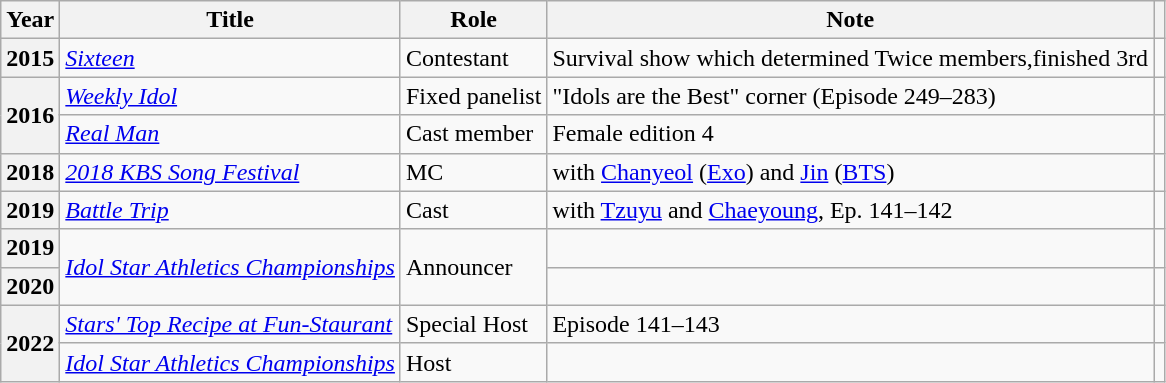<table class="wikitable plainrowheaders sortable">
<tr>
<th scope="col">Year</th>
<th scope="col">Title</th>
<th scope="col">Role</th>
<th scope="col">Note</th>
<th scope="col" class="unsortable"></th>
</tr>
<tr>
<th scope="row">2015</th>
<td><em><a href='#'>Sixteen</a></em></td>
<td>Contestant</td>
<td>Survival show which determined Twice members,finished 3rd</td>
<td style="text-align:center"></td>
</tr>
<tr>
<th scope="row" rowspan="2">2016</th>
<td><em><a href='#'>Weekly Idol</a></em></td>
<td>Fixed panelist</td>
<td>"Idols are the Best" corner (Episode 249–283)</td>
<td style="text-align:center"></td>
</tr>
<tr>
<td><em><a href='#'>Real Man</a></em></td>
<td>Cast member</td>
<td>Female edition 4</td>
<td style="text-align:center"></td>
</tr>
<tr>
<th scope="row">2018</th>
<td><em><a href='#'>2018 KBS Song Festival</a> </em></td>
<td>MC</td>
<td>with <a href='#'>Chanyeol</a> (<a href='#'>Exo</a>) and <a href='#'>Jin</a> (<a href='#'>BTS</a>)</td>
<td style="text-align:center"></td>
</tr>
<tr>
<th scope="row">2019</th>
<td><em><a href='#'>Battle Trip</a></em></td>
<td>Cast</td>
<td>with <a href='#'>Tzuyu</a> and <a href='#'>Chaeyoung</a>, Ep. 141–142</td>
<td style="text-align:center"></td>
</tr>
<tr>
<th scope="row">2019</th>
<td rowspan="2"><em><a href='#'>Idol Star Athletics Championships</a></em></td>
<td rowspan="2">Announcer</td>
<td></td>
<td style="text-align:center"></td>
</tr>
<tr>
<th scope="row">2020</th>
<td></td>
<td style="text-align:center"></td>
</tr>
<tr>
<th scope="row" rowspan=2>2022</th>
<td><em><a href='#'>Stars' Top Recipe at Fun-Staurant</a></em></td>
<td>Special Host</td>
<td>Episode 141–143</td>
<td style="text-align:center"></td>
</tr>
<tr>
<td><em><a href='#'>Idol Star Athletics Championships</a></em></td>
<td>Host</td>
<td></td>
<td style="text-align:center"></td>
</tr>
</table>
